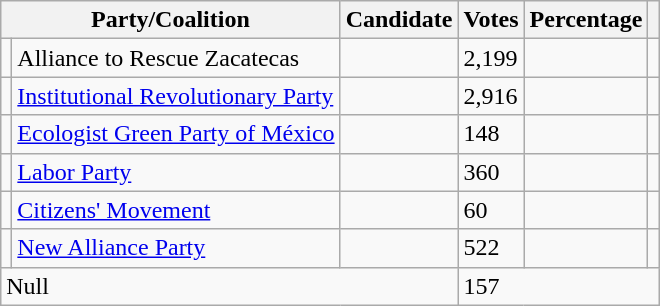<table class="wikitable">
<tr>
<th colspan="2"><strong>Party/Coalition</strong></th>
<th><strong>Candidate</strong></th>
<th><strong>Votes</strong></th>
<th><strong>Percentage</strong></th>
<th></th>
</tr>
<tr>
<td></td>
<td>Alliance to Rescue Zacatecas</td>
<td></td>
<td>2,199</td>
<td></td>
<td></td>
</tr>
<tr>
<td></td>
<td><a href='#'>Institutional Revolutionary Party</a></td>
<td></td>
<td>2,916</td>
<td></td>
<td></td>
</tr>
<tr>
<td></td>
<td><a href='#'>Ecologist Green Party of México</a></td>
<td></td>
<td>148</td>
<td></td>
<td></td>
</tr>
<tr>
<td></td>
<td><a href='#'>Labor Party</a></td>
<td></td>
<td>360</td>
<td></td>
<td></td>
</tr>
<tr>
<td></td>
<td><a href='#'>Citizens' Movement</a></td>
<td></td>
<td>60</td>
<td></td>
</tr>
<tr>
<td></td>
<td><a href='#'>New Alliance Party</a></td>
<td></td>
<td>522</td>
<td></td>
<td></td>
</tr>
<tr>
<td colspan="3">Null</td>
<td colspan="3">157</td>
</tr>
</table>
